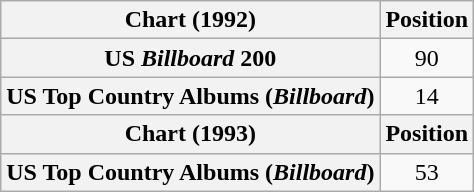<table class="wikitable plainrowheaders" style="text-align:center">
<tr>
<th scope="col">Chart (1992)</th>
<th scope="col">Position</th>
</tr>
<tr>
<th scope="row">US <em>Billboard</em> 200</th>
<td>90</td>
</tr>
<tr>
<th scope="row">US Top Country Albums (<em>Billboard</em>)</th>
<td>14</td>
</tr>
<tr>
<th scope="col">Chart (1993)</th>
<th scope="col">Position</th>
</tr>
<tr>
<th scope="row">US Top Country Albums (<em>Billboard</em>)</th>
<td>53</td>
</tr>
</table>
